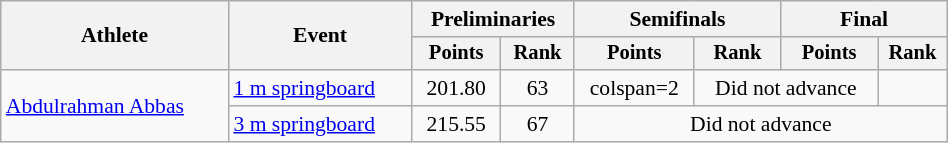<table class="wikitable" style="text-align:center; font-size:90%; width:50%;">
<tr>
<th rowspan=2>Athlete</th>
<th rowspan=2>Event</th>
<th colspan=2>Preliminaries</th>
<th colspan=2>Semifinals</th>
<th colspan=2>Final</th>
</tr>
<tr style="font-size:95%">
<th>Points</th>
<th>Rank</th>
<th>Points</th>
<th>Rank</th>
<th>Points</th>
<th>Rank</th>
</tr>
<tr>
<td align=left rowspan=2><a href='#'>Abdulrahman Abbas</a></td>
<td align=left><a href='#'>1 m springboard</a></td>
<td>201.80</td>
<td>63</td>
<td>colspan=2 </td>
<td colspan=2>Did not advance</td>
</tr>
<tr>
<td align=left><a href='#'>3 m springboard</a></td>
<td>215.55</td>
<td>67</td>
<td colspan=4>Did not advance</td>
</tr>
</table>
